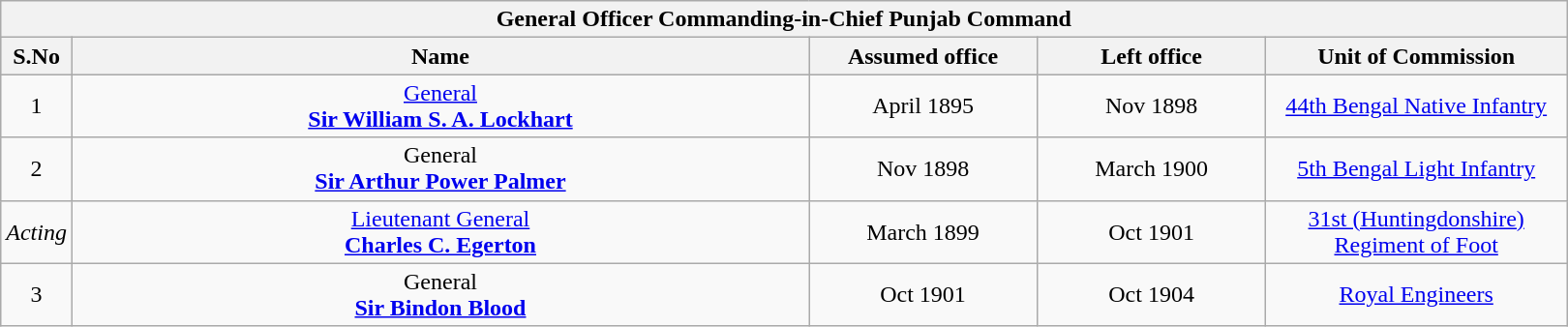<table class="wikitable sortable" style="text-align:center">
<tr>
<th colspan="5"><strong>General Officer Commanding-in-Chief Punjab Command</strong></th>
</tr>
<tr style="background:#cccccc">
<th scope="col" style="width: 20px;">S.No</th>
<th scope="col" style="width: 500px;">Name</th>
<th scope="col" style="width: 150px;">Assumed office</th>
<th scope="col" style="width: 150px;">Left office</th>
<th scope="col" style="width: 200px;">Unit of Commission</th>
</tr>
<tr>
<td>1</td>
<td><a href='#'>General</a><br><strong><a href='#'>Sir William S. A. Lockhart</a> </strong></td>
<td>April 1895</td>
<td>Nov 1898</td>
<td><a href='#'>44th Bengal Native Infantry</a></td>
</tr>
<tr>
<td>2</td>
<td>General<br><strong><a href='#'>Sir Arthur Power Palmer</a> </strong></td>
<td>Nov 1898</td>
<td>March 1900</td>
<td><a href='#'>5th Bengal Light Infantry</a></td>
</tr>
<tr>
<td><em>Acting</em></td>
<td><a href='#'>Lieutenant General</a><br><strong><a href='#'>Charles C. Egerton</a> </strong></td>
<td>March 1899</td>
<td>Oct 1901</td>
<td><a href='#'>31st (Huntingdonshire) Regiment of Foot</a></td>
</tr>
<tr>
<td>3</td>
<td>General<br><strong><a href='#'>Sir Bindon Blood</a> </strong></td>
<td>Oct 1901</td>
<td>Oct 1904</td>
<td><a href='#'>Royal Engineers</a></td>
</tr>
</table>
